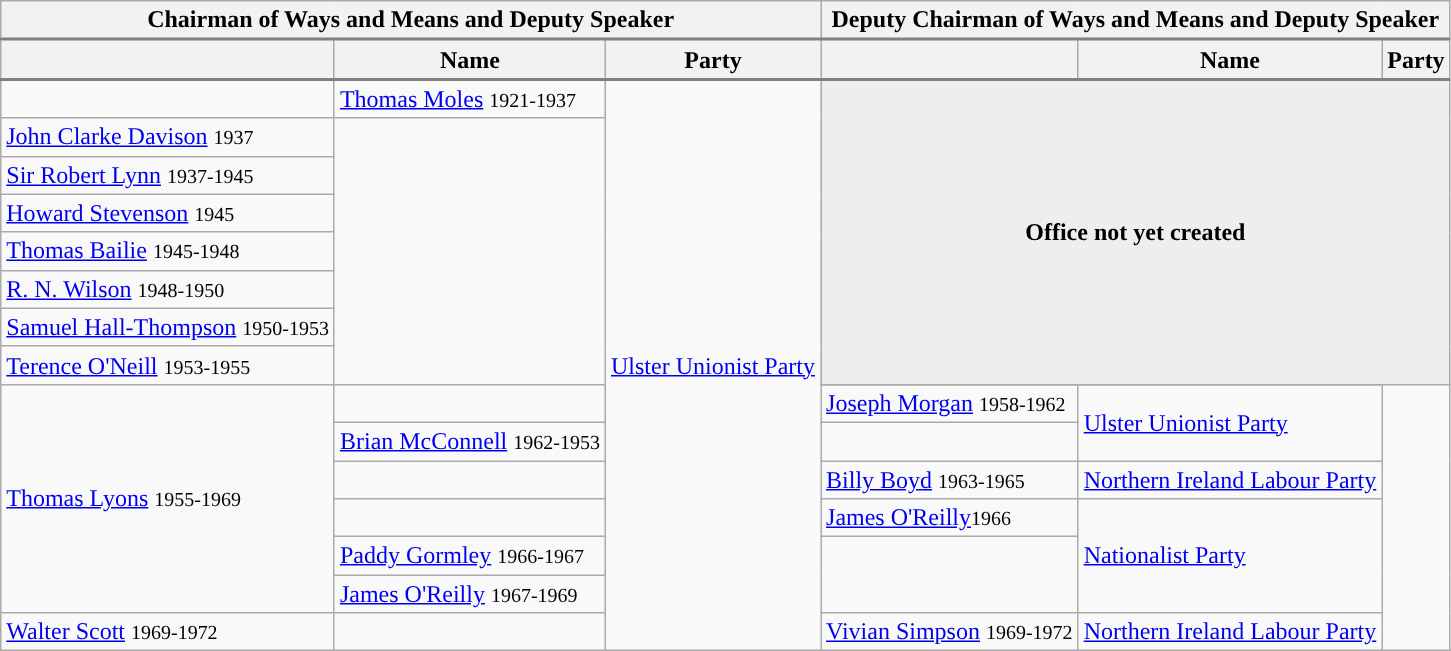<table class="wikitable">
<tr style="border-bottom: 2px solid gray;">
<th colspan="3">Chairman of Ways and Means and Deputy Speaker</th>
<th colspan="3">Deputy Chairman of Ways and Means and Deputy Speaker</th>
</tr>
<tr style="border-bottom: 2px solid gray;">
<th colspan="1"></th>
<th>Name</th>
<th>Party</th>
<th colspan="1"></th>
<th>Name</th>
<th>Party</th>
</tr>
<tr>
<td style="background:"></td>
<td><a href='#'>Thomas Moles</a> <small>1921-1937</small></td>
<td rowspan="16"><a href='#'>Ulster Unionist Party</a></td>
<th rowspan="8" colspan="3" style=background:#EEEEEE>Office not yet created</th>
</tr>
<tr>
<td><a href='#'>John Clarke Davison</a> <small>1937</small></td>
</tr>
<tr>
<td><a href='#'>Sir Robert Lynn</a> <small>1937-1945</small></td>
</tr>
<tr>
<td><a href='#'>Howard Stevenson</a> <small>1945</small></td>
</tr>
<tr>
<td><a href='#'>Thomas Bailie</a> <small>1945-1948</small></td>
</tr>
<tr>
<td><a href='#'>R. N. Wilson</a> <small>1948-1950</small></td>
</tr>
<tr>
<td><a href='#'>Samuel Hall-Thompson</a> <small>1950-1953</small></td>
</tr>
<tr>
<td><a href='#'>Terence O'Neill</a> <small>1953-1955</small></td>
</tr>
<tr>
<td rowspan="7"><a href='#'>Thomas Lyons</a> <small>1955-1969</small></td>
</tr>
<tr>
<td style="background:"></td>
<td><a href='#'>Joseph Morgan</a> <small>1958-1962</small></td>
<td rowspan="2"><a href='#'>Ulster Unionist Party</a></td>
</tr>
<tr>
<td><a href='#'>Brian McConnell</a> <small>1962-1953</small></td>
</tr>
<tr>
<td style="background:"></td>
<td><a href='#'>Billy Boyd</a> <small>1963-1965</small></td>
<td><a href='#'>Northern Ireland Labour Party</a></td>
</tr>
<tr>
<td style="background:"></td>
<td><a href='#'>James O'Reilly</a><small>1966</small></td>
<td rowspan="3"><a href='#'>Nationalist Party</a></td>
</tr>
<tr>
<td><a href='#'>Paddy Gormley</a> <small>1966-1967</small></td>
</tr>
<tr>
<td><a href='#'>James O'Reilly</a> <small>1967-1969</small></td>
</tr>
<tr>
<td><a href='#'>Walter Scott</a> <small>1969-1972</small></td>
<td style="background:"></td>
<td><a href='#'>Vivian Simpson</a> <small>1969-1972</small></td>
<td><a href='#'>Northern Ireland Labour Party</a></td>
</tr>
</table>
